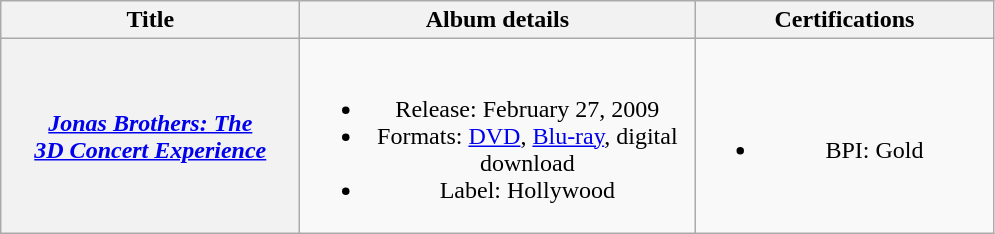<table class="wikitable plainrowheaders" style="text-align:center;">
<tr>
<th scope="col" style="width:12em;">Title</th>
<th scope="col" style="width:16em;">Album details</th>
<th scope="col" style="width:12em;">Certifications</th>
</tr>
<tr>
<th scope="row"><em><a href='#'>Jonas Brothers: The<br>3D Concert Experience</a></em></th>
<td><br><ul><li>Release: February 27, 2009</li><li>Formats: <a href='#'>DVD</a>, <a href='#'>Blu-ray</a>, digital download</li><li>Label: Hollywood</li></ul></td>
<td><br><ul><li>BPI: Gold</li></ul></td>
</tr>
</table>
